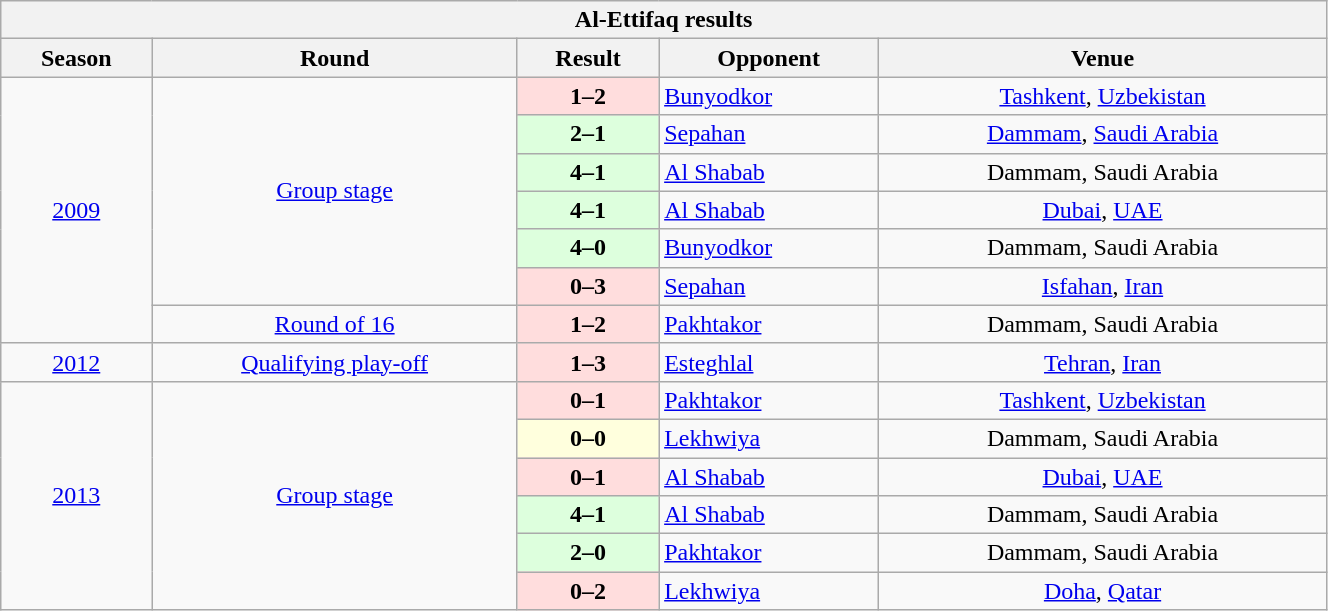<table class="wikitable" style="width:70%;">
<tr>
<th colspan=5>Al-Ettifaq results</th>
</tr>
<tr>
<th>Season</th>
<th>Round</th>
<th>Result</th>
<th>Opponent</th>
<th>Venue</th>
</tr>
<tr align=center>
<td rowspan=7><a href='#'>2009</a></td>
<td rowspan=6><a href='#'>Group stage</a></td>
<td style="background:#fdd;"><strong>1–2</strong></td>
<td align=left> <a href='#'>Bunyodkor</a></td>
<td><a href='#'>Tashkent</a>, <a href='#'>Uzbekistan</a></td>
</tr>
<tr align=center>
<td style="background:#dfd;"><strong>2–1</strong></td>
<td align=left> <a href='#'>Sepahan</a></td>
<td><a href='#'>Dammam</a>, <a href='#'>Saudi Arabia</a></td>
</tr>
<tr align=center>
<td style="background:#dfd;"><strong>4–1</strong></td>
<td align=left> <a href='#'>Al Shabab</a></td>
<td>Dammam, Saudi Arabia</td>
</tr>
<tr align=center>
<td style="background:#dfd;"><strong>4–1</strong></td>
<td align=left> <a href='#'>Al Shabab</a></td>
<td><a href='#'>Dubai</a>, <a href='#'>UAE</a></td>
</tr>
<tr align=center>
<td style="background:#dfd;"><strong>4–0</strong></td>
<td align=left> <a href='#'>Bunyodkor</a></td>
<td>Dammam, Saudi Arabia</td>
</tr>
<tr align=center>
<td style="background:#fdd;"><strong>0–3</strong></td>
<td align=left> <a href='#'>Sepahan</a></td>
<td><a href='#'>Isfahan</a>, <a href='#'>Iran</a></td>
</tr>
<tr align=center>
<td><a href='#'>Round of 16</a></td>
<td style="background:#fdd;"><strong>1–2</strong></td>
<td align=left> <a href='#'>Pakhtakor</a></td>
<td>Dammam, Saudi Arabia</td>
</tr>
<tr align=center>
<td><a href='#'>2012</a></td>
<td><a href='#'>Qualifying play-off</a></td>
<td style="background:#fdd;"><strong>1–3</strong></td>
<td align=left> <a href='#'>Esteghlal</a></td>
<td><a href='#'>Tehran</a>, <a href='#'>Iran</a></td>
</tr>
<tr align=center>
<td rowspan=6><a href='#'>2013</a></td>
<td rowspan=6><a href='#'>Group stage</a></td>
<td style="background:#fdd;"><strong>0–1</strong></td>
<td align=left> <a href='#'>Pakhtakor</a></td>
<td><a href='#'>Tashkent</a>, <a href='#'>Uzbekistan</a></td>
</tr>
<tr align=center>
<td style="background:#ffd;"><strong>0–0</strong></td>
<td align=left> <a href='#'>Lekhwiya</a></td>
<td>Dammam, Saudi Arabia</td>
</tr>
<tr align=center>
<td style="background:#fdd;"><strong>0–1</strong></td>
<td align=left> <a href='#'>Al Shabab</a></td>
<td><a href='#'>Dubai</a>, <a href='#'>UAE</a></td>
</tr>
<tr align=center>
<td style="background:#dfd;"><strong>4–1</strong></td>
<td align=left> <a href='#'>Al Shabab</a></td>
<td>Dammam, Saudi Arabia</td>
</tr>
<tr align=center>
<td style="background:#dfd;"><strong>2–0</strong></td>
<td align=left> <a href='#'>Pakhtakor</a></td>
<td>Dammam, Saudi Arabia</td>
</tr>
<tr align=center>
<td style="background:#fdd;"><strong>0–2</strong></td>
<td align=left> <a href='#'>Lekhwiya</a></td>
<td><a href='#'>Doha</a>, <a href='#'>Qatar</a></td>
</tr>
</table>
